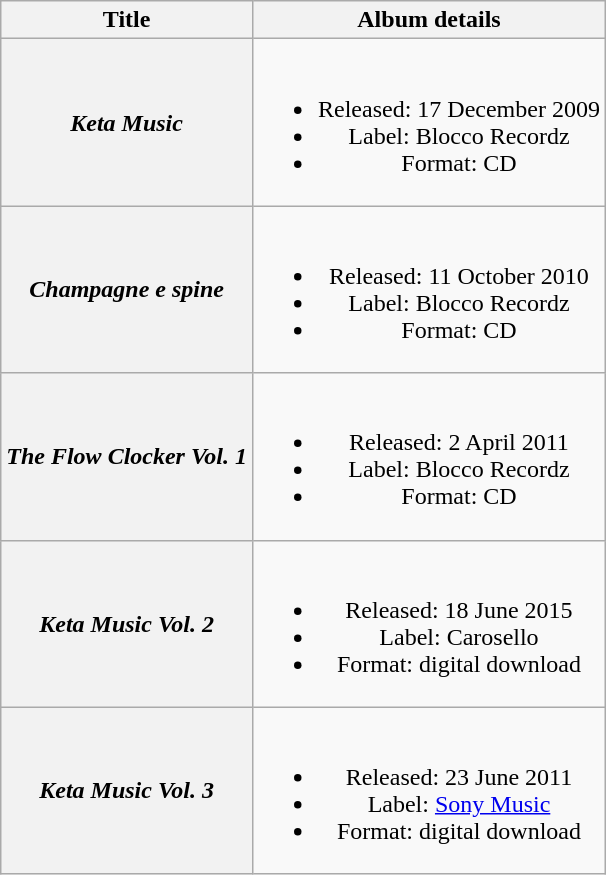<table class="wikitable plainrowheaders" style="text-align:center;">
<tr>
<th scope="col">Title</th>
<th scope="col">Album details</th>
</tr>
<tr>
<th scope="row"><em>Keta Music</em></th>
<td><br><ul><li>Released: 17 December 2009</li><li>Label: Blocco Recordz</li><li>Format: CD</li></ul></td>
</tr>
<tr>
<th scope="row"><em>Champagne e spine</em></th>
<td><br><ul><li>Released: 11 October 2010</li><li>Label: Blocco Recordz</li><li>Format: CD</li></ul></td>
</tr>
<tr>
<th scope="row"><em>The Flow Clocker Vol. 1</em></th>
<td><br><ul><li>Released: 2 April 2011</li><li>Label: Blocco Recordz</li><li>Format: CD</li></ul></td>
</tr>
<tr>
<th scope="row"><em>Keta Music Vol. 2</em></th>
<td><br><ul><li>Released: 18 June 2015</li><li>Label: Carosello</li><li>Format: digital download</li></ul></td>
</tr>
<tr>
<th scope="row"><em>Keta Music Vol. 3</em></th>
<td><br><ul><li>Released: 23 June 2011</li><li>Label: <a href='#'>Sony Music</a></li><li>Format: digital download</li></ul></td>
</tr>
</table>
